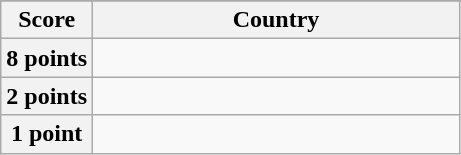<table class="wikitable">
<tr>
</tr>
<tr>
<th scope="col" width="20%">Score</th>
<th scope="col">Country</th>
</tr>
<tr>
<th scope="row">8 points</th>
<td></td>
</tr>
<tr>
<th scope="row">2 points</th>
<td></td>
</tr>
<tr>
<th scope="row">1 point</th>
<td></td>
</tr>
</table>
